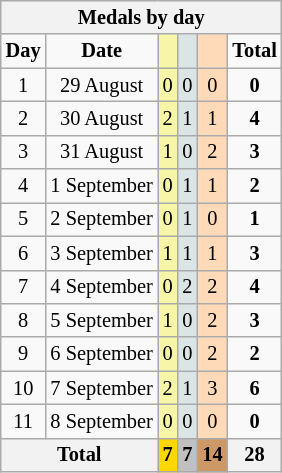<table class="wikitable" style="font-size:85%">
<tr style="background:#efefef;">
<th colspan=7><strong>Medals by day</strong></th>
</tr>
<tr style="text-align:center">
<td><strong>Day</strong></td>
<td><strong>Date</strong></td>
<td bgcolor=#f7f6a8></td>
<td style="background:#dce5e5"></td>
<td style="background:#ffdab9"></td>
<td><strong>Total</strong></td>
</tr>
<tr style="text-align:center">
<td>1</td>
<td>29 August</td>
<td style="background:#F7F6A8;">0</td>
<td style="background:#DCE5E5;">0</td>
<td style="background:#FFDAB9;">0</td>
<td><strong>0</strong></td>
</tr>
<tr style="text-align:center">
<td>2</td>
<td>30 August</td>
<td style="background:#F7F6A8;">2</td>
<td style="background:#DCE5E5;">1</td>
<td style="background:#FFDAB9;">1</td>
<td><strong>4</strong></td>
</tr>
<tr style="text-align:center">
<td>3</td>
<td>31 August</td>
<td style="background:#F7F6A8;">1</td>
<td style="background:#DCE5E5;">0</td>
<td style="background:#FFDAB9;">2</td>
<td><strong>3</strong></td>
</tr>
<tr style="text-align:center">
<td>4</td>
<td>1 September</td>
<td style="background:#F7F6A8;">0</td>
<td style="background:#DCE5E5;">1</td>
<td style="background:#FFDAB9;">1</td>
<td><strong>2</strong></td>
</tr>
<tr style="text-align:center">
<td>5</td>
<td>2 September</td>
<td style="background:#F7F6A8;">0</td>
<td style="background:#DCE5E5;">1</td>
<td style="background:#FFDAB9;">0</td>
<td><strong>1</strong></td>
</tr>
<tr style="text-align:center">
<td>6</td>
<td>3 September</td>
<td style="background:#F7F6A8;">1</td>
<td style="background:#DCE5E5;">1</td>
<td style="background:#FFDAB9;">1</td>
<td><strong>3</strong></td>
</tr>
<tr style="text-align:center">
<td>7</td>
<td>4 September</td>
<td style="background:#F7F6A8;">0</td>
<td style="background:#DCE5E5;">2</td>
<td style="background:#FFDAB9;">2</td>
<td><strong>4</strong></td>
</tr>
<tr style="text-align:center">
<td>8</td>
<td>5 September</td>
<td style="background:#F7F6A8;">1</td>
<td style="background:#DCE5E5;">0</td>
<td style="background:#FFDAB9;">2</td>
<td><strong>3</strong></td>
</tr>
<tr style="text-align:center">
<td>9</td>
<td>6 September</td>
<td style="background:#F7F6A8;">0</td>
<td style="background:#DCE5E5;">0</td>
<td style="background:#FFDAB9;">2</td>
<td><strong>2</strong></td>
</tr>
<tr style="text-align:center">
<td>10</td>
<td>7 September</td>
<td style="background:#F7F6A8;">2</td>
<td style="background:#DCE5E5;">1</td>
<td style="background:#FFDAB9;">3</td>
<td><strong>6</strong></td>
</tr>
<tr style="text-align:center">
<td>11</td>
<td>8 September</td>
<td style="background:#F7F6A8;">0</td>
<td style="background:#DCE5E5;">0</td>
<td style="background:#FFDAB9;">0</td>
<td><strong>0</strong></td>
</tr>
<tr style="text-align:center">
<th colspan=2><strong>Total</strong></th>
<th style="background:gold;"><strong>7</strong></th>
<th style="background:silver;"><strong>7</strong></th>
<th style="background:#c96;"><strong>14</strong></th>
<th><strong>28</strong></th>
</tr>
</table>
